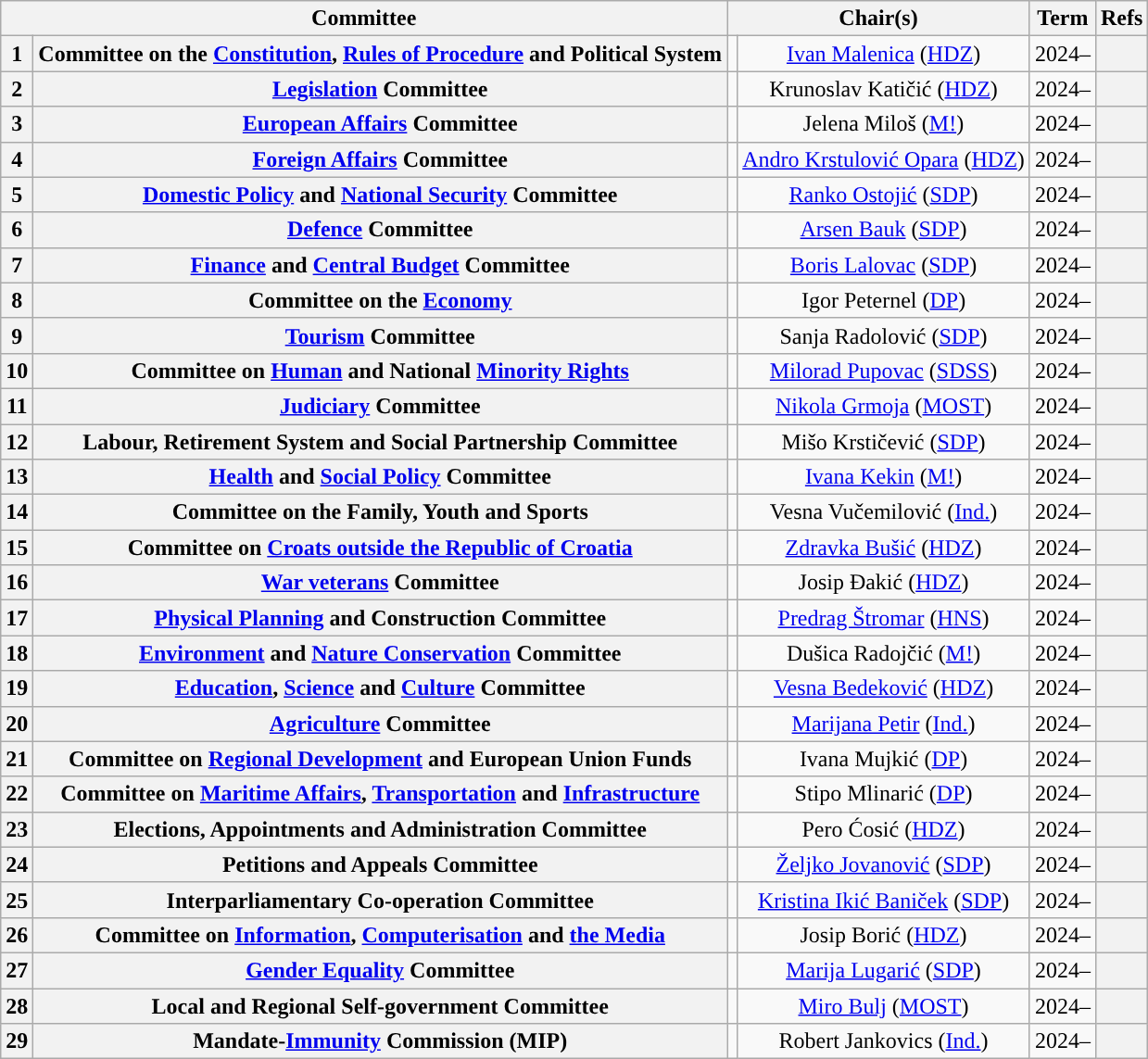<table class="wikitable mw-collapsible mw-collapsed">
<tr>
<th colspan="2">Committee</th>
<th colspan="2">Chair(s)</th>
<th>Term</th>
<th>Refs</th>
</tr>
<tr>
<th>1</th>
<th>Committee on the <a href='#'>Constitution</a>, <a href='#'>Rules of Procedure</a> and Political System</th>
<td style="background: "></td>
<td style="text-align:center;"><a href='#'>Ivan Malenica</a> (<a href='#'>HDZ</a>)</td>
<td style="text-align:center;">2024–</td>
<th></th>
</tr>
<tr>
<th>2</th>
<th><a href='#'>Legislation</a> Committee</th>
<td style="background: "></td>
<td style="text-align:center;">Krunoslav Katičić (<a href='#'>HDZ</a>)</td>
<td style="text-align:center;">2024–</td>
<th></th>
</tr>
<tr>
<th>3</th>
<th><a href='#'>European Affairs</a> Committee</th>
<td style="background: "></td>
<td style="text-align:center;">Jelena Miloš (<a href='#'>M!</a>)</td>
<td style="text-align:center;">2024–</td>
<th></th>
</tr>
<tr>
<th>4</th>
<th><a href='#'>Foreign Affairs</a> Committee</th>
<td style="background: "></td>
<td style="text-align:center;"><a href='#'>Andro Krstulović Opara</a> (<a href='#'>HDZ</a>)</td>
<td style="text-align:center;">2024–</td>
<th></th>
</tr>
<tr>
<th>5</th>
<th><a href='#'>Domestic Policy</a> and <a href='#'>National Security</a> Committee</th>
<td style="background: "></td>
<td style="text-align:center;"><a href='#'>Ranko Ostojić</a> (<a href='#'>SDP</a>)</td>
<td style="text-align:center;">2024–</td>
<th></th>
</tr>
<tr>
<th>6</th>
<th><a href='#'>Defence</a> Committee</th>
<td style="background: "></td>
<td style="text-align:center;"><a href='#'>Arsen Bauk</a> (<a href='#'>SDP</a>)</td>
<td style="text-align:center;">2024–</td>
<th></th>
</tr>
<tr>
<th>7</th>
<th><a href='#'>Finance</a> and <a href='#'>Central Budget</a> Committee</th>
<td style="background: "></td>
<td style="text-align:center;"><a href='#'>Boris Lalovac</a> (<a href='#'>SDP</a>)</td>
<td style="text-align:center;">2024–</td>
<th></th>
</tr>
<tr>
<th>8</th>
<th>Committee on the <a href='#'>Economy</a></th>
<td style="background: "></td>
<td style="text-align:center;">Igor Peternel (<a href='#'>DP</a>)</td>
<td style="text-align:center;">2024–</td>
<th></th>
</tr>
<tr>
<th>9</th>
<th><a href='#'>Tourism</a> Committee</th>
<td style="background: "></td>
<td style="text-align:center;">Sanja Radolović (<a href='#'>SDP</a>)</td>
<td style="text-align:center;">2024–</td>
<th></th>
</tr>
<tr>
<th>10</th>
<th>Committee on <a href='#'>Human</a> and National <a href='#'>Minority Rights</a></th>
<td style="background: "></td>
<td style="text-align:center;"><a href='#'>Milorad Pupovac</a> (<a href='#'>SDSS</a>)</td>
<td style="text-align:center;">2024–</td>
<th></th>
</tr>
<tr>
<th>11</th>
<th><a href='#'>Judiciary</a> Committee</th>
<td style="background: "></td>
<td style="text-align:center;"><a href='#'>Nikola Grmoja</a> (<a href='#'>MOST</a>)</td>
<td style="text-align:center;">2024–</td>
<th></th>
</tr>
<tr>
<th>12</th>
<th>Labour, Retirement System and Social Partnership Committee</th>
<td style="background: "></td>
<td style="text-align:center;">Mišo Krstičević (<a href='#'>SDP</a>)</td>
<td style="text-align:center;">2024–</td>
<th></th>
</tr>
<tr>
<th>13</th>
<th><a href='#'>Health</a> and <a href='#'>Social Policy</a> Committee</th>
<td style="background: "></td>
<td style="text-align:center;"><a href='#'>Ivana Kekin</a> (<a href='#'>M!</a>)</td>
<td style="text-align:center;">2024–</td>
<th></th>
</tr>
<tr>
<th>14</th>
<th>Committee on the Family, Youth and Sports</th>
<td style="background: "></td>
<td style="text-align:center;">Vesna Vučemilović (<a href='#'>Ind.</a>)</td>
<td style="text-align:center;">2024–</td>
<th></th>
</tr>
<tr>
<th>15</th>
<th>Committee on <a href='#'>Croats outside the Republic of Croatia</a></th>
<td style="background: "></td>
<td style="text-align:center;"><a href='#'>Zdravka Bušić</a> (<a href='#'>HDZ</a>)</td>
<td style="text-align:center;">2024–</td>
<th></th>
</tr>
<tr>
<th>16</th>
<th><a href='#'>War veterans</a> Committee</th>
<td style="background: "></td>
<td style="text-align:center;">Josip Đakić (<a href='#'>HDZ</a>)</td>
<td style="text-align:center;">2024–</td>
<th></th>
</tr>
<tr>
<th>17</th>
<th><a href='#'>Physical Planning</a> and Construction Committee</th>
<td style="background: "></td>
<td style="text-align:center;"><a href='#'>Predrag Štromar</a> (<a href='#'>HNS</a>)</td>
<td style="text-align:center;">2024–</td>
<th></th>
</tr>
<tr>
<th>18</th>
<th><a href='#'>Environment</a> and <a href='#'>Nature Conservation</a> Committee</th>
<td style="background: "></td>
<td style="text-align:center;">Dušica Radojčić (<a href='#'>M!</a>)</td>
<td style="text-align:center;">2024–</td>
<th></th>
</tr>
<tr>
<th>19</th>
<th><a href='#'>Education</a>, <a href='#'>Science</a> and <a href='#'>Culture</a> Committee</th>
<td style="background: "></td>
<td style="text-align:center;"><a href='#'>Vesna Bedeković</a> (<a href='#'>HDZ</a>)</td>
<td style="text-align:center;">2024–</td>
<th></th>
</tr>
<tr>
<th>20</th>
<th><a href='#'>Agriculture</a> Committee</th>
<td style="background: "></td>
<td style="text-align:center;"><a href='#'>Marijana Petir</a> (<a href='#'>Ind.</a>)</td>
<td style="text-align:center;">2024–</td>
<th></th>
</tr>
<tr>
<th>21</th>
<th>Committee on <a href='#'>Regional Development</a> and European Union Funds</th>
<td style="background: "></td>
<td style="text-align:center;">Ivana Mujkić (<a href='#'>DP</a>)</td>
<td style="text-align:center;">2024–</td>
<th></th>
</tr>
<tr>
<th>22</th>
<th>Committee on <a href='#'>Maritime Affairs</a>, <a href='#'>Transportation</a> and <a href='#'>Infrastructure</a></th>
<td style="background: "></td>
<td style="text-align:center;">Stipo Mlinarić (<a href='#'>DP</a>)</td>
<td style="text-align:center;">2024–</td>
<th></th>
</tr>
<tr>
<th>23</th>
<th>Elections, Appointments and Administration Committee</th>
<td style="background: "></td>
<td style="text-align:center;">Pero Ćosić (<a href='#'>HDZ</a>)</td>
<td style="text-align:center;">2024–</td>
<th></th>
</tr>
<tr>
<th>24</th>
<th>Petitions and Appeals Committee</th>
<td style="background: "></td>
<td style="text-align:center;"><a href='#'>Željko Jovanović</a> (<a href='#'>SDP</a>)</td>
<td style="text-align:center;">2024–</td>
<th></th>
</tr>
<tr>
<th>25</th>
<th>Interparliamentary Co-operation Committee</th>
<td style="background: "></td>
<td style="text-align:center;"><a href='#'>Kristina Ikić Baniček</a> (<a href='#'>SDP</a>)</td>
<td style="text-align:center;">2024–</td>
<th></th>
</tr>
<tr>
<th>26</th>
<th>Committee on <a href='#'>Information</a>, <a href='#'>Computerisation</a> and <a href='#'>the Media</a></th>
<td style="background: "></td>
<td style="text-align:center;">Josip Borić (<a href='#'>HDZ</a>)</td>
<td style="text-align:center;">2024–</td>
<th></th>
</tr>
<tr>
<th>27</th>
<th><a href='#'>Gender Equality</a> Committee</th>
<td style="background: "></td>
<td style="text-align:center;"><a href='#'>Marija Lugarić</a> (<a href='#'>SDP</a>)</td>
<td style="text-align:center;">2024–</td>
<th></th>
</tr>
<tr>
<th>28</th>
<th>Local and Regional Self-government Committee</th>
<td style="background: "></td>
<td style="text-align:center;"><a href='#'>Miro Bulj</a> (<a href='#'>MOST</a>)</td>
<td style="text-align:center;">2024–</td>
<th></th>
</tr>
<tr>
<th>29</th>
<th>Mandate-<a href='#'>Immunity</a> Commission (MIP)</th>
<td style="background: "></td>
<td style="text-align:center;">Robert Jankovics (<a href='#'>Ind.</a>)</td>
<td style="text-align:center;">2024–</td>
<th></th>
</tr>
</table>
